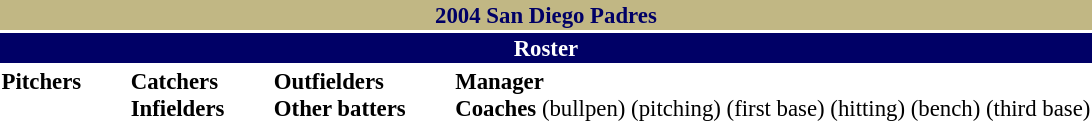<table class="toccolours" style="font-size: 95%;">
<tr>
<th colspan="10" style="background-color: #C1B784; color: #000066; text-align: center;">2004 San Diego Padres</th>
</tr>
<tr>
<td colspan="10" style="background-color: #000066; color: #FFFFFF; text-align: center;"><strong>Roster</strong></td>
</tr>
<tr>
<td valign="top"><strong>Pitchers</strong><br>






















</td>
<td width="25px"></td>
<td valign="top"><strong>Catchers</strong><br>


<strong>Infielders</strong>









</td>
<td width="25px"></td>
<td valign="top"><strong>Outfielders</strong><br>








<strong>Other batters</strong>
</td>
<td width="25px"></td>
<td valign="top"><strong>Manager</strong><br>
<strong>Coaches</strong>
 (bullpen)
 (pitching)
 (first base)
 (hitting)
 (bench)
  (third base)</td>
</tr>
</table>
